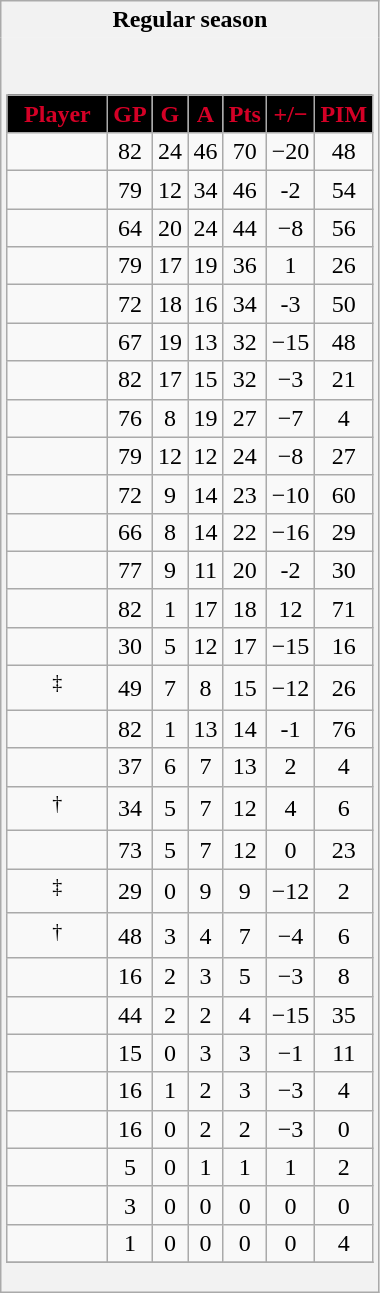<table class="wikitable" style="border: 1px solid #aaa;">
<tr>
<th style="border: 0;">Regular season</th>
</tr>
<tr>
<td style="background: #f2f2f2; border: 0; text-align: center;"><br><table class="wikitable sortable" width="100%">
<tr align=center>
<th style="background:black;color:#d40026;" width="40%">Player</th>
<th style="background:black;color:#d40026;" width="10%">GP</th>
<th style="background:black;color:#d40026;" width="10%">G</th>
<th style="background:black;color:#d40026;" width="10%">A</th>
<th style="background:black;color:#d40026;" width="10%">Pts</th>
<th style="background:black;color:#d40026;" width="10%">+/−</th>
<th style="background:black;color:#d40026;" width="10%">PIM</th>
</tr>
<tr align=center>
<td></td>
<td>82</td>
<td>24</td>
<td>46</td>
<td>70</td>
<td>−20</td>
<td>48</td>
</tr>
<tr align=center>
<td></td>
<td>79</td>
<td>12</td>
<td>34</td>
<td>46</td>
<td>-2</td>
<td>54</td>
</tr>
<tr align=center>
<td></td>
<td>64</td>
<td>20</td>
<td>24</td>
<td>44</td>
<td>−8</td>
<td>56</td>
</tr>
<tr align=center>
<td></td>
<td>79</td>
<td>17</td>
<td>19</td>
<td>36</td>
<td>1</td>
<td>26</td>
</tr>
<tr align=center>
<td></td>
<td>72</td>
<td>18</td>
<td>16</td>
<td>34</td>
<td>-3</td>
<td>50</td>
</tr>
<tr align=center>
<td></td>
<td>67</td>
<td>19</td>
<td>13</td>
<td>32</td>
<td>−15</td>
<td>48</td>
</tr>
<tr align=center>
<td></td>
<td>82</td>
<td>17</td>
<td>15</td>
<td>32</td>
<td>−3</td>
<td>21</td>
</tr>
<tr align=center>
<td></td>
<td>76</td>
<td>8</td>
<td>19</td>
<td>27</td>
<td>−7</td>
<td>4</td>
</tr>
<tr align=center>
<td></td>
<td>79</td>
<td>12</td>
<td>12</td>
<td>24</td>
<td>−8</td>
<td>27</td>
</tr>
<tr align=center>
<td></td>
<td>72</td>
<td>9</td>
<td>14</td>
<td>23</td>
<td>−10</td>
<td>60</td>
</tr>
<tr align=center>
<td></td>
<td>66</td>
<td>8</td>
<td>14</td>
<td>22</td>
<td>−16</td>
<td>29</td>
</tr>
<tr align=center>
<td></td>
<td>77</td>
<td>9</td>
<td>11</td>
<td>20</td>
<td>-2</td>
<td>30</td>
</tr>
<tr align=center>
<td></td>
<td>82</td>
<td>1</td>
<td>17</td>
<td>18</td>
<td>12</td>
<td>71</td>
</tr>
<tr align=center>
<td></td>
<td>30</td>
<td>5</td>
<td>12</td>
<td>17</td>
<td>−15</td>
<td>16</td>
</tr>
<tr align=center>
<td><sup>‡</sup></td>
<td>49</td>
<td>7</td>
<td>8</td>
<td>15</td>
<td>−12</td>
<td>26</td>
</tr>
<tr align=center>
<td></td>
<td>82</td>
<td>1</td>
<td>13</td>
<td>14</td>
<td>-1</td>
<td>76</td>
</tr>
<tr align=center>
<td></td>
<td>37</td>
<td>6</td>
<td>7</td>
<td>13</td>
<td>2</td>
<td>4</td>
</tr>
<tr align=center>
<td><sup>†</sup></td>
<td>34</td>
<td>5</td>
<td>7</td>
<td>12</td>
<td>4</td>
<td>6</td>
</tr>
<tr align=center>
<td></td>
<td>73</td>
<td>5</td>
<td>7</td>
<td>12</td>
<td>0</td>
<td>23</td>
</tr>
<tr align=center>
<td><sup>‡</sup></td>
<td>29</td>
<td>0</td>
<td>9</td>
<td>9</td>
<td>−12</td>
<td>2</td>
</tr>
<tr align=center>
<td><sup>†</sup></td>
<td>48</td>
<td>3</td>
<td>4</td>
<td>7</td>
<td>−4</td>
<td>6</td>
</tr>
<tr align=center>
<td></td>
<td>16</td>
<td>2</td>
<td>3</td>
<td>5</td>
<td>−3</td>
<td>8</td>
</tr>
<tr align=center>
<td></td>
<td>44</td>
<td>2</td>
<td>2</td>
<td>4</td>
<td>−15</td>
<td>35</td>
</tr>
<tr align=center>
<td></td>
<td>15</td>
<td>0</td>
<td>3</td>
<td>3</td>
<td>−1</td>
<td>11</td>
</tr>
<tr align=center>
<td></td>
<td>16</td>
<td>1</td>
<td>2</td>
<td>3</td>
<td>−3</td>
<td>4</td>
</tr>
<tr align=center>
<td></td>
<td>16</td>
<td>0</td>
<td>2</td>
<td>2</td>
<td>−3</td>
<td>0</td>
</tr>
<tr align=center>
<td></td>
<td>5</td>
<td>0</td>
<td>1</td>
<td>1</td>
<td>1</td>
<td>2</td>
</tr>
<tr align=center>
<td></td>
<td>3</td>
<td>0</td>
<td>0</td>
<td>0</td>
<td>0</td>
<td>0</td>
</tr>
<tr align=center>
<td></td>
<td>1</td>
<td>0</td>
<td>0</td>
<td>0</td>
<td>0</td>
<td>4</td>
</tr>
<tr>
</tr>
</table>
</td>
</tr>
</table>
